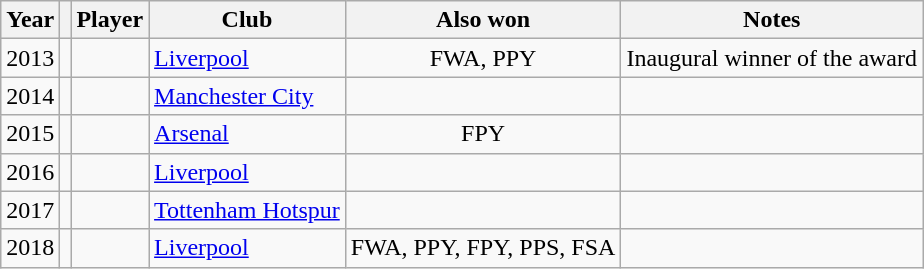<table class="sortable wikitable" style="text-align: center;">
<tr>
<th>Year</th>
<th></th>
<th>Player</th>
<th>Club</th>
<th class="unsortable">Also won</th>
<th class="unsortable" align=center>Notes</th>
</tr>
<tr>
<td>2013</td>
<td></td>
<td align=left></td>
<td align=left><a href='#'>Liverpool</a></td>
<td>FWA, PPY</td>
<td>Inaugural winner of the award</td>
</tr>
<tr>
<td>2014</td>
<td></td>
<td align=left></td>
<td align=left><a href='#'>Manchester City</a></td>
<td></td>
<td></td>
</tr>
<tr>
<td>2015</td>
<td></td>
<td align=left></td>
<td align=left><a href='#'>Arsenal</a></td>
<td>FPY</td>
<td></td>
</tr>
<tr>
<td>2016</td>
<td></td>
<td align=left></td>
<td align=left><a href='#'>Liverpool</a></td>
<td></td>
<td></td>
</tr>
<tr>
<td>2017</td>
<td></td>
<td align=left></td>
<td align=left><a href='#'>Tottenham Hotspur</a></td>
<td></td>
<td></td>
</tr>
<tr>
<td>2018</td>
<td></td>
<td align=left></td>
<td align=left><a href='#'>Liverpool</a></td>
<td>FWA, PPY, FPY, PPS, FSA</td>
<td></td>
</tr>
</table>
